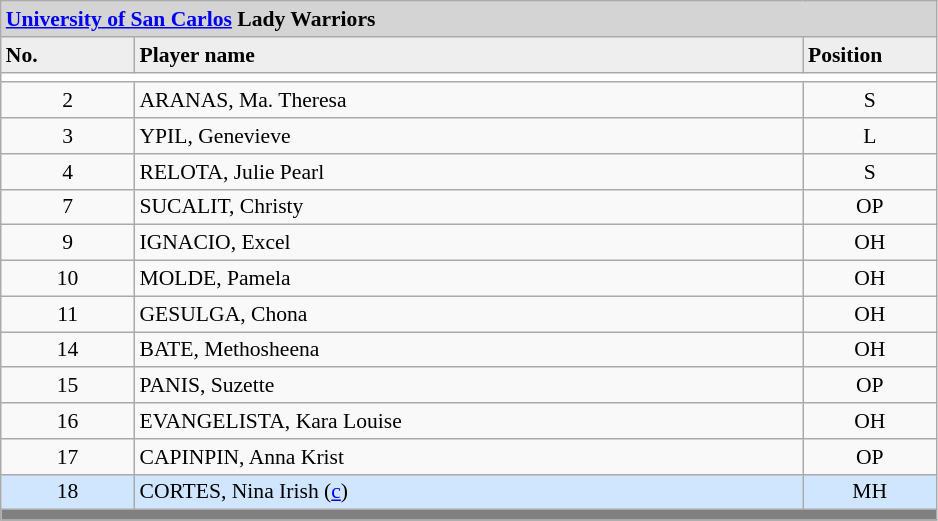<table class="wikitable collapsible collapsed" style="font-size:90%;">
<tr>
<th style="background:#D4D4D4; text-align:left;" colspan=3> <a href='#'>University of San Carlos</a> Lady Warriors</th>
</tr>
<tr style="background:#EEEEEE; font-weight:bold;">
<td width=10%>No.</td>
<td width=50%>Player name</td>
<td width=10%>Position</td>
</tr>
<tr style="background:#FFFFFF;">
<td colspan=3 align=center></td>
</tr>
<tr>
<td align=center>2</td>
<td>ARANAS, Ma. Theresa</td>
<td align=center>S</td>
</tr>
<tr>
<td align=center>3</td>
<td>YPIL, Genevieve</td>
<td align=center>L</td>
</tr>
<tr>
<td align=center>4</td>
<td>RELOTA, Julie Pearl</td>
<td align=center>S</td>
</tr>
<tr>
<td align=center>7</td>
<td>SUCALIT, Christy</td>
<td align=center>OP</td>
</tr>
<tr>
<td align=center>9</td>
<td>IGNACIO, Excel</td>
<td align=center>OH</td>
</tr>
<tr>
<td align=center>10</td>
<td>MOLDE, Pamela</td>
<td align=center>OH</td>
</tr>
<tr>
<td align=center>11</td>
<td>GESULGA, Chona</td>
<td align=center>OH</td>
</tr>
<tr>
<td align=center>14</td>
<td>BATE, Methosheena</td>
<td align=center>OH</td>
</tr>
<tr>
<td align=center>15</td>
<td>PANIS, Suzette</td>
<td align=center>OP</td>
</tr>
<tr>
<td align=center>16</td>
<td>EVANGELISTA, Kara Louise</td>
<td align=center>OH</td>
</tr>
<tr>
<td align=center>17</td>
<td>CAPINPIN, Anna Krist</td>
<td align=center>OP</td>
</tr>
<tr bgcolor=#D0E6FF>
<td align=center>18</td>
<td>CORTES, Nina Irish (<a href='#'>c</a>)</td>
<td align=center>MH</td>
</tr>
<tr>
<th style="background:gray;" colspan=3></th>
</tr>
<tr>
</tr>
</table>
